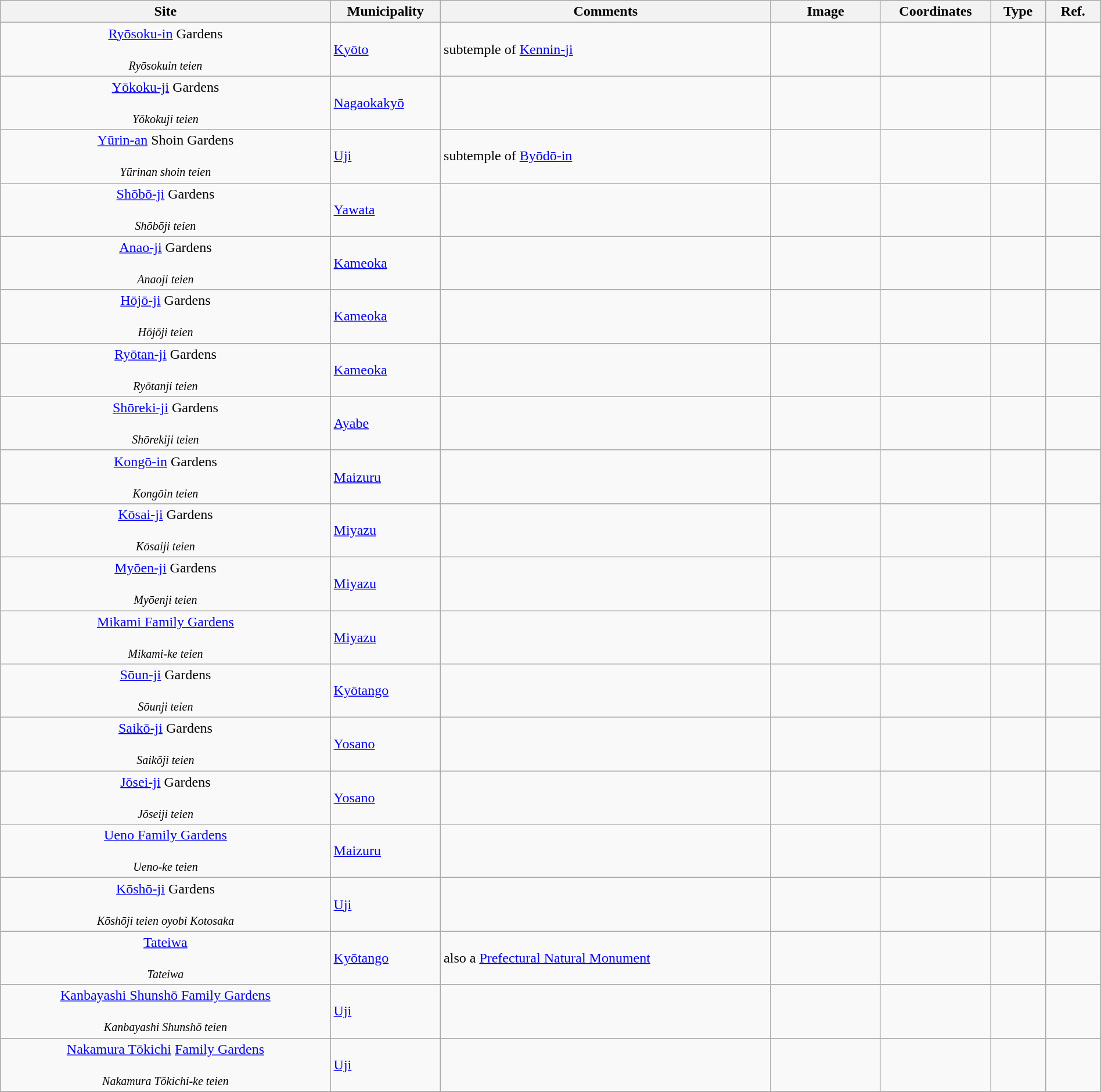<table class="wikitable sortable"  style="width:100%;">
<tr>
<th width="30%" align="left">Site</th>
<th width="10%" align="left">Municipality</th>
<th width="30%" align="left" class="unsortable">Comments</th>
<th width="10%" align="left"  class="unsortable">Image</th>
<th width="10%" align="left" class="unsortable">Coordinates</th>
<th width="5%" align="left">Type</th>
<th width="5%" align="left"  class="unsortable">Ref.</th>
</tr>
<tr>
<td align="center"><a href='#'>Ryōsoku-in</a> Gardens<br><br><small><em>Ryōsokuin teien</em></small></td>
<td><a href='#'>Kyōto</a></td>
<td>subtemple of <a href='#'>Kennin-ji</a></td>
<td></td>
<td></td>
<td></td>
<td></td>
</tr>
<tr>
<td align="center"><a href='#'>Yōkoku-ji</a> Gardens<br><br><small><em>Yōkokuji teien</em></small></td>
<td><a href='#'>Nagaokakyō</a></td>
<td></td>
<td></td>
<td></td>
<td></td>
<td></td>
</tr>
<tr>
<td align="center"><a href='#'>Yūrin-an</a> Shoin Gardens<br><br><small><em>Yūrinan shoin teien</em></small></td>
<td><a href='#'>Uji</a></td>
<td>subtemple of <a href='#'>Byōdō-in</a></td>
<td></td>
<td></td>
<td></td>
<td></td>
</tr>
<tr>
<td align="center"><a href='#'>Shōbō-ji</a> Gardens<br><br><small><em>Shōbōji teien</em></small></td>
<td><a href='#'>Yawata</a></td>
<td></td>
<td></td>
<td></td>
<td></td>
<td></td>
</tr>
<tr>
<td align="center"><a href='#'>Anao-ji</a> Gardens<br><br><small><em>Anaoji teien</em></small></td>
<td><a href='#'>Kameoka</a></td>
<td></td>
<td></td>
<td></td>
<td></td>
<td></td>
</tr>
<tr>
<td align="center"><a href='#'>Hōjō-ji</a> Gardens<br><br><small><em>Hōjōji teien</em></small></td>
<td><a href='#'>Kameoka</a></td>
<td></td>
<td></td>
<td></td>
<td></td>
<td></td>
</tr>
<tr>
<td align="center"><a href='#'>Ryōtan-ji</a> Gardens<br><br><small><em>Ryōtanji teien</em></small></td>
<td><a href='#'>Kameoka</a></td>
<td></td>
<td></td>
<td></td>
<td></td>
<td></td>
</tr>
<tr>
<td align="center"><a href='#'>Shōreki-ji</a> Gardens<br><br><small><em>Shōrekiji teien</em></small></td>
<td><a href='#'>Ayabe</a></td>
<td></td>
<td></td>
<td></td>
<td></td>
<td></td>
</tr>
<tr>
<td align="center"><a href='#'>Kongō-in</a> Gardens<br><br><small><em>Kongōin teien</em></small></td>
<td><a href='#'>Maizuru</a></td>
<td></td>
<td></td>
<td></td>
<td></td>
<td></td>
</tr>
<tr>
<td align="center"><a href='#'>Kōsai-ji</a> Gardens<br><br><small><em>Kōsaiji teien</em></small></td>
<td><a href='#'>Miyazu</a></td>
<td></td>
<td></td>
<td></td>
<td></td>
<td></td>
</tr>
<tr>
<td align="center"><a href='#'>Myōen-ji</a> Gardens<br><br><small><em>Myōenji teien</em></small></td>
<td><a href='#'>Miyazu</a></td>
<td></td>
<td></td>
<td></td>
<td></td>
<td></td>
</tr>
<tr>
<td align="center"><a href='#'>Mikami Family Gardens</a><br><br><small><em>Mikami-ke teien</em></small></td>
<td><a href='#'>Miyazu</a></td>
<td></td>
<td></td>
<td></td>
<td></td>
<td></td>
</tr>
<tr>
<td align="center"><a href='#'>Sōun-ji</a> Gardens<br><br><small><em>Sōunji teien</em></small></td>
<td><a href='#'>Kyōtango</a></td>
<td></td>
<td></td>
<td></td>
<td></td>
<td></td>
</tr>
<tr>
<td align="center"><a href='#'>Saikō-ji</a> Gardens<br><br><small><em>Saikōji teien</em></small></td>
<td><a href='#'>Yosano</a></td>
<td></td>
<td></td>
<td></td>
<td></td>
<td></td>
</tr>
<tr>
<td align="center"><a href='#'>Jōsei-ji</a> Gardens<br><br><small><em>Jōseiji teien</em></small></td>
<td><a href='#'>Yosano</a></td>
<td></td>
<td></td>
<td></td>
<td></td>
<td></td>
</tr>
<tr>
<td align="center"><a href='#'>Ueno Family Gardens</a><br><br><small><em>Ueno-ke teien</em></small></td>
<td><a href='#'>Maizuru</a></td>
<td></td>
<td></td>
<td></td>
<td></td>
<td></td>
</tr>
<tr>
<td align="center"><a href='#'>Kōshō-ji</a> Gardens<br><br><small><em>Kōshōji teien oyobi Kotosaka</em></small></td>
<td><a href='#'>Uji</a></td>
<td></td>
<td></td>
<td></td>
<td></td>
<td></td>
</tr>
<tr>
<td align="center"><a href='#'>Tateiwa</a><br><br><small><em>Tateiwa</em></small></td>
<td><a href='#'>Kyōtango</a></td>
<td>also a <a href='#'>Prefectural Natural Monument</a></td>
<td></td>
<td></td>
<td></td>
<td></td>
</tr>
<tr>
<td align="center"><a href='#'>Kanbayashi Shunshō Family Gardens</a><br><br><small><em>Kanbayashi Shunshō teien</em></small></td>
<td><a href='#'>Uji</a></td>
<td></td>
<td></td>
<td></td>
<td></td>
<td></td>
</tr>
<tr>
<td align="center"><a href='#'>Nakamura Tōkichi</a> <a href='#'>Family Gardens</a><br><br><small><em>Nakamura Tōkichi-ke teien</em></small></td>
<td><a href='#'>Uji</a></td>
<td></td>
<td></td>
<td></td>
<td></td>
<td></td>
</tr>
<tr>
</tr>
</table>
